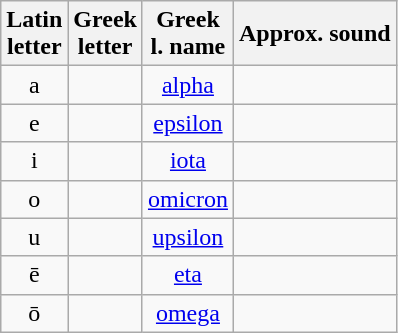<table class="wikitable" style="text-align:center;">
<tr>
<th>Latin<br>letter</th>
<th>Greek<br>letter</th>
<th>Greek<br>l. name</th>
<th>Approx. sound</th>
</tr>
<tr>
<td>a</td>
<td></td>
<td><a href='#'>alpha</a></td>
<td></td>
</tr>
<tr>
<td>e</td>
<td></td>
<td><a href='#'>epsilon</a></td>
<td></td>
</tr>
<tr>
<td>i</td>
<td></td>
<td><a href='#'>iota</a></td>
<td></td>
</tr>
<tr>
<td>o</td>
<td></td>
<td><a href='#'>omicron</a></td>
<td></td>
</tr>
<tr>
<td>u</td>
<td></td>
<td><a href='#'>upsilon</a></td>
<td></td>
</tr>
<tr>
<td>ē</td>
<td></td>
<td><a href='#'>eta</a></td>
<td></td>
</tr>
<tr>
<td>ō</td>
<td></td>
<td><a href='#'>omega</a></td>
<td></td>
</tr>
</table>
